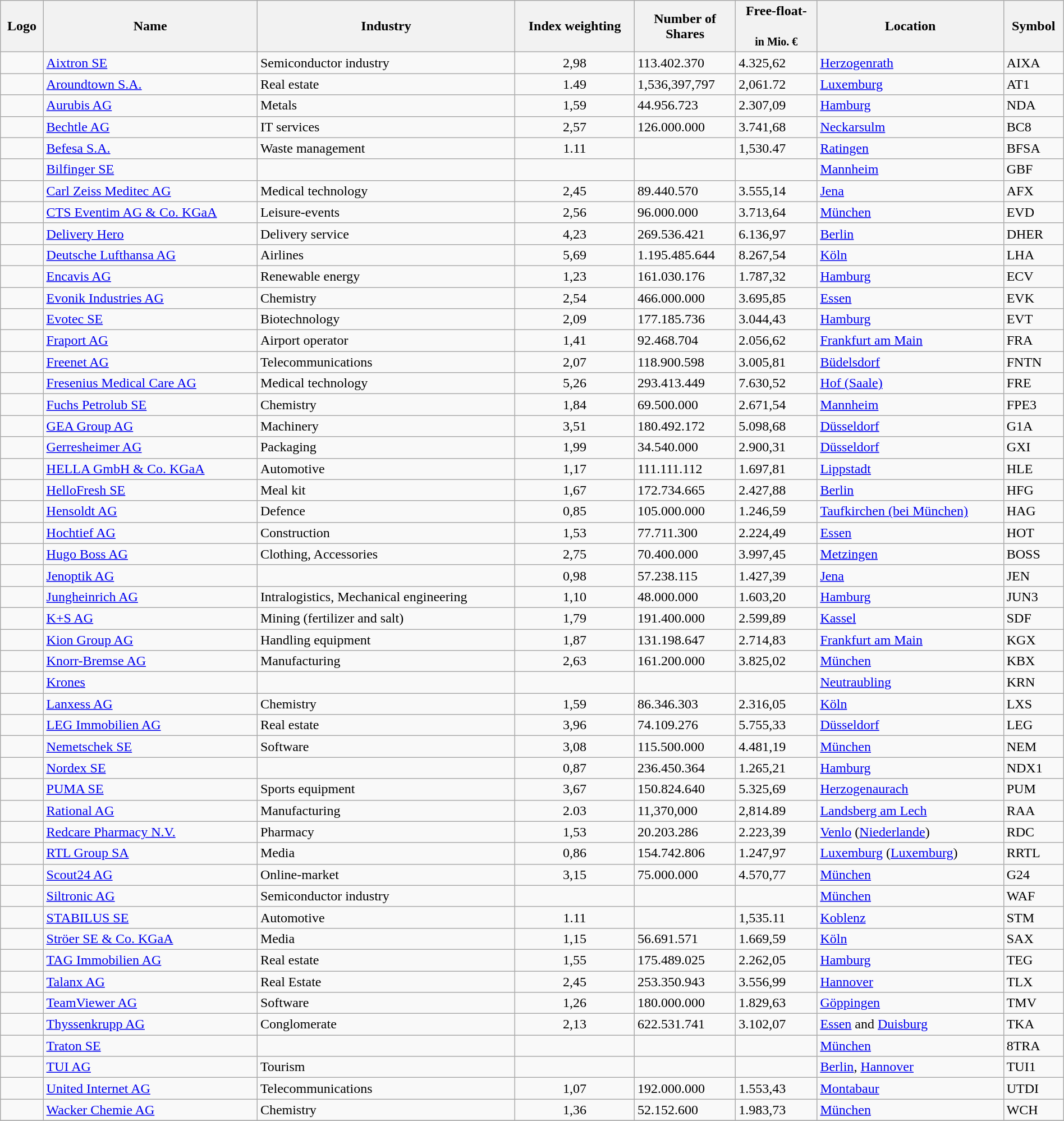<table class="wikitable sortable zebra" style="width:100%;"id="constituents">
<tr>
<th>Logo</th>
<th>Name</th>
<th>Industry</th>
<th>Index weighting</th>
<th>Number of<br>Shares</th>
<th>Free-float-<br>  <br><small>in Mio. €</small></th>
<th>Location</th>
<th>Symbol</th>
</tr>
<tr>
<td align=center></td>
<td><a href='#'>Aixtron SE</a></td>
<td>Semiconductor industry</td>
<td style="text-align:center">2,98</td>
<td>113.402.370</td>
<td>4.325,62</td>
<td><a href='#'>Herzogenrath</a></td>
<td>AIXA</td>
</tr>
<tr>
<td align=center></td>
<td><a href='#'>Aroundtown S.A.</a></td>
<td>Real estate</td>
<td style="text-align:center">1.49</td>
<td>1,536,397,797</td>
<td>2,061.72</td>
<td><a href='#'>Luxemburg</a></td>
<td>AT1</td>
</tr>
<tr>
<td align=center></td>
<td><a href='#'>Aurubis AG</a></td>
<td>Metals</td>
<td style="text-align:center">1,59</td>
<td>44.956.723</td>
<td>2.307,09</td>
<td><a href='#'>Hamburg</a></td>
<td>NDA</td>
</tr>
<tr>
<td align=center></td>
<td><a href='#'>Bechtle AG</a></td>
<td>IT services</td>
<td style="text-align:center">2,57</td>
<td>126.000.000</td>
<td>3.741,68</td>
<td><a href='#'>Neckarsulm</a></td>
<td>BC8</td>
</tr>
<tr>
<td align="center"></td>
<td><a href='#'>Befesa S.A.</a></td>
<td>Waste management</td>
<td style="text-align:center">1.11</td>
<td></td>
<td>1,530.47</td>
<td><a href='#'>Ratingen</a></td>
<td>BFSA</td>
</tr>
<tr>
<td align="center"></td>
<td><a href='#'>Bilfinger SE</a></td>
<td></td>
<td style="text-align:center"></td>
<td></td>
<td></td>
<td><a href='#'>Mannheim</a></td>
<td>GBF</td>
</tr>
<tr>
<td align=center></td>
<td><a href='#'>Carl Zeiss Meditec AG</a></td>
<td>Medical technology</td>
<td style="text-align:center">2,45</td>
<td>89.440.570</td>
<td>3.555,14</td>
<td><a href='#'>Jena</a></td>
<td>AFX</td>
</tr>
<tr>
<td align=center></td>
<td><a href='#'>CTS Eventim AG & Co. KGaA</a></td>
<td>Leisure-events</td>
<td style="text-align:center">2,56</td>
<td>96.000.000</td>
<td>3.713,64</td>
<td><a href='#'>München</a></td>
<td>EVD</td>
</tr>
<tr>
<td align=center></td>
<td><a href='#'>Delivery Hero</a></td>
<td>Delivery service</td>
<td style="text-align:center">4,23</td>
<td>269.536.421</td>
<td>6.136,97</td>
<td><a href='#'>Berlin</a></td>
<td>DHER</td>
</tr>
<tr>
<td align=center></td>
<td><a href='#'>Deutsche Lufthansa AG</a></td>
<td>Airlines</td>
<td style="text-align:center">5,69</td>
<td>1.195.485.644</td>
<td>8.267,54</td>
<td><a href='#'>Köln</a></td>
<td>LHA</td>
</tr>
<tr>
<td align=center></td>
<td><a href='#'>Encavis AG</a></td>
<td>Renewable energy</td>
<td style="text-align:center">1,23</td>
<td>161.030.176</td>
<td>1.787,32</td>
<td><a href='#'>Hamburg</a></td>
<td>ECV</td>
</tr>
<tr>
<td align=center></td>
<td><a href='#'>Evonik Industries AG</a></td>
<td>Chemistry</td>
<td style="text-align:center">2,54</td>
<td>466.000.000</td>
<td>3.695,85</td>
<td><a href='#'>Essen</a></td>
<td>EVK</td>
</tr>
<tr>
<td align=center></td>
<td><a href='#'>Evotec SE</a></td>
<td>Biotechnology</td>
<td style="text-align:center">2,09</td>
<td>177.185.736</td>
<td>3.044,43</td>
<td><a href='#'>Hamburg</a></td>
<td>EVT</td>
</tr>
<tr>
<td align=center></td>
<td><a href='#'>Fraport AG</a></td>
<td>Airport operator</td>
<td style="text-align:center">1,41</td>
<td>92.468.704</td>
<td>2.056,62</td>
<td><a href='#'>Frankfurt am Main</a></td>
<td>FRA</td>
</tr>
<tr>
<td align=center></td>
<td><a href='#'>Freenet AG</a></td>
<td>Telecommunications</td>
<td style="text-align:center">2,07</td>
<td>118.900.598</td>
<td>3.005,81</td>
<td><a href='#'>Büdelsdorf</a></td>
<td>FNTN</td>
</tr>
<tr>
<td align=center></td>
<td><a href='#'>Fresenius Medical Care AG</a></td>
<td>Medical technology</td>
<td style="text-align:center">5,26</td>
<td>293.413.449</td>
<td>7.630,52</td>
<td><a href='#'>Hof (Saale)</a></td>
<td>FRE</td>
</tr>
<tr>
<td align=center></td>
<td><a href='#'>Fuchs Petrolub SE</a></td>
<td>Chemistry</td>
<td style="text-align:center">1,84</td>
<td>69.500.000</td>
<td>2.671,54</td>
<td><a href='#'>Mannheim</a></td>
<td>FPE3</td>
</tr>
<tr>
<td align=center></td>
<td><a href='#'>GEA Group AG</a></td>
<td>Machinery</td>
<td style="text-align:center">3,51</td>
<td>180.492.172</td>
<td>5.098,68</td>
<td><a href='#'>Düsseldorf</a></td>
<td>G1A</td>
</tr>
<tr>
<td align=center></td>
<td><a href='#'>Gerresheimer AG</a></td>
<td>Packaging</td>
<td style="text-align:center">1,99</td>
<td>34.540.000</td>
<td>2.900,31</td>
<td><a href='#'>Düsseldorf</a></td>
<td>GXI</td>
</tr>
<tr>
<td align=center></td>
<td><a href='#'>HELLA GmbH & Co. KGaA</a></td>
<td>Automotive</td>
<td style="text-align:center">1,17</td>
<td>111.111.112</td>
<td>1.697,81</td>
<td><a href='#'>Lippstadt</a></td>
<td>HLE</td>
</tr>
<tr>
<td align=center></td>
<td><a href='#'>HelloFresh SE</a></td>
<td>Meal kit</td>
<td style="text-align:center">1,67</td>
<td>172.734.665</td>
<td>2.427,88</td>
<td><a href='#'>Berlin</a></td>
<td>HFG</td>
</tr>
<tr>
<td align=center></td>
<td><a href='#'>Hensoldt AG</a></td>
<td>Defence</td>
<td style="text-align:center">0,85</td>
<td>105.000.000</td>
<td>1.246,59</td>
<td><a href='#'>Taufkirchen (bei München)</a></td>
<td>HAG</td>
</tr>
<tr>
<td align=center></td>
<td><a href='#'>Hochtief AG</a></td>
<td>Construction</td>
<td style="text-align:center">1,53</td>
<td>77.711.300</td>
<td>2.224,49</td>
<td><a href='#'>Essen</a></td>
<td>HOT</td>
</tr>
<tr>
<td align=center></td>
<td><a href='#'>Hugo Boss AG</a></td>
<td>Clothing, Accessories</td>
<td style="text-align:center">2,75</td>
<td>70.400.000</td>
<td>3.997,45</td>
<td><a href='#'>Metzingen</a></td>
<td>BOSS</td>
</tr>
<tr>
<td align=center></td>
<td><a href='#'>Jenoptik AG</a></td>
<td></td>
<td style="text-align:center">0,98</td>
<td>57.238.115</td>
<td>1.427,39</td>
<td><a href='#'>Jena</a></td>
<td>JEN</td>
</tr>
<tr>
<td align=center></td>
<td><a href='#'>Jungheinrich AG</a></td>
<td>Intralogistics, Mechanical engineering</td>
<td style="text-align:center">1,10</td>
<td>48.000.000</td>
<td>1.603,20</td>
<td><a href='#'>Hamburg</a></td>
<td>JUN3</td>
</tr>
<tr>
<td align=center></td>
<td><a href='#'>K+S AG</a></td>
<td>Mining (fertilizer and salt)</td>
<td style="text-align:center">1,79</td>
<td>191.400.000</td>
<td>2.599,89</td>
<td><a href='#'>Kassel</a></td>
<td>SDF</td>
</tr>
<tr>
<td align=center></td>
<td><a href='#'>Kion Group AG</a></td>
<td>Handling equipment</td>
<td style="text-align:center">1,87</td>
<td>131.198.647</td>
<td>2.714,83</td>
<td><a href='#'>Frankfurt am Main</a></td>
<td>KGX</td>
</tr>
<tr>
<td align=center></td>
<td><a href='#'>Knorr-Bremse AG</a></td>
<td>Manufacturing</td>
<td style="text-align:center">2,63</td>
<td>161.200.000</td>
<td>3.825,02</td>
<td><a href='#'>München</a></td>
<td>KBX</td>
</tr>
<tr>
<td align="center"></td>
<td><a href='#'>Krones</a></td>
<td></td>
<td style="text-align:center"></td>
<td></td>
<td></td>
<td><a href='#'>Neutraubling</a></td>
<td>KRN</td>
</tr>
<tr>
<td align=center></td>
<td><a href='#'>Lanxess AG</a></td>
<td>Chemistry</td>
<td style="text-align:center">1,59</td>
<td>86.346.303</td>
<td>2.316,05</td>
<td><a href='#'>Köln</a></td>
<td>LXS</td>
</tr>
<tr>
<td align=center></td>
<td><a href='#'>LEG Immobilien AG</a></td>
<td>Real estate</td>
<td style="text-align:center">3,96</td>
<td>74.109.276</td>
<td>5.755,33</td>
<td><a href='#'>Düsseldorf</a></td>
<td>LEG</td>
</tr>
<tr>
<td align=center></td>
<td><a href='#'>Nemetschek SE</a></td>
<td>Software</td>
<td style="text-align:center">3,08</td>
<td>115.500.000</td>
<td>4.481,19</td>
<td><a href='#'>München</a></td>
<td>NEM</td>
</tr>
<tr>
<td align=center></td>
<td><a href='#'>Nordex SE</a></td>
<td></td>
<td style="text-align:center">0,87</td>
<td>236.450.364</td>
<td>1.265,21</td>
<td><a href='#'>Hamburg</a></td>
<td>NDX1</td>
</tr>
<tr>
<td align=center></td>
<td><a href='#'>PUMA SE</a></td>
<td>Sports equipment</td>
<td style="text-align:center">3,67</td>
<td>150.824.640</td>
<td>5.325,69</td>
<td><a href='#'>Herzogenaurach</a></td>
<td>PUM</td>
</tr>
<tr>
<td align=center></td>
<td><a href='#'>Rational AG</a></td>
<td>Manufacturing</td>
<td style="text-align:center">2.03</td>
<td>11,370,000</td>
<td>2,814.89</td>
<td><a href='#'>Landsberg am Lech</a></td>
<td>RAA</td>
</tr>
<tr>
<td align=center></td>
<td><a href='#'>Redcare Pharmacy N.V.</a></td>
<td>Pharmacy</td>
<td style="text-align:center">1,53</td>
<td>20.203.286</td>
<td>2.223,39</td>
<td><a href='#'>Venlo</a> (<a href='#'>Niederlande</a>)</td>
<td>RDC</td>
</tr>
<tr>
<td align=center></td>
<td><a href='#'>RTL Group SA</a></td>
<td>Media</td>
<td style="text-align:center">0,86</td>
<td>154.742.806</td>
<td>1.247,97</td>
<td><a href='#'>Luxemburg</a> (<a href='#'>Luxemburg</a>)</td>
<td>RRTL</td>
</tr>
<tr>
<td align=center></td>
<td><a href='#'>Scout24 AG</a></td>
<td>Online-market</td>
<td style="text-align:center">3,15</td>
<td>75.000.000</td>
<td>4.570,77</td>
<td><a href='#'>München</a></td>
<td>G24</td>
</tr>
<tr>
<td align=center></td>
<td><a href='#'>Siltronic AG</a></td>
<td>Semiconductor industry</td>
<td style="text-align:center"></td>
<td></td>
<td></td>
<td><a href='#'>München</a></td>
<td>WAF</td>
</tr>
<tr>
<td align=center></td>
<td><a href='#'>STABILUS SE</a></td>
<td>Automotive</td>
<td style="text-align:center">1.11</td>
<td></td>
<td>1,535.11</td>
<td><a href='#'>Koblenz</a></td>
<td>STM</td>
</tr>
<tr>
<td align=center></td>
<td><a href='#'>Ströer SE & Co. KGaA</a></td>
<td>Media</td>
<td style="text-align:center">1,15</td>
<td>56.691.571</td>
<td>1.669,59</td>
<td><a href='#'>Köln</a></td>
<td>SAX</td>
</tr>
<tr>
<td align=center></td>
<td><a href='#'>TAG Immobilien AG</a></td>
<td>Real estate</td>
<td style="text-align:center">1,55</td>
<td>175.489.025</td>
<td>2.262,05</td>
<td><a href='#'>Hamburg</a></td>
<td>TEG</td>
</tr>
<tr>
<td align=center></td>
<td><a href='#'>Talanx AG</a></td>
<td>Real Estate</td>
<td style="text-align:center">2,45</td>
<td>253.350.943</td>
<td>3.556,99</td>
<td><a href='#'>Hannover</a></td>
<td>TLX</td>
</tr>
<tr>
<td align=center></td>
<td><a href='#'>TeamViewer AG</a></td>
<td>Software</td>
<td style="text-align:center">1,26</td>
<td>180.000.000</td>
<td>1.829,63</td>
<td><a href='#'>Göppingen</a></td>
<td>TMV</td>
</tr>
<tr>
<td align=center></td>
<td><a href='#'>Thyssenkrupp AG</a></td>
<td>Conglomerate</td>
<td style="text-align:center">2,13</td>
<td>622.531.741</td>
<td>3.102,07</td>
<td><a href='#'>Essen</a> and <a href='#'>Duisburg</a></td>
<td>TKA</td>
</tr>
<tr>
<td align="center"></td>
<td><a href='#'>Traton SE</a></td>
<td></td>
<td style="text-align:center"></td>
<td></td>
<td></td>
<td><a href='#'>München</a></td>
<td>8TRA</td>
</tr>
<tr>
<td align="center"></td>
<td><a href='#'>TUI AG</a></td>
<td>Tourism</td>
<td style="text-align:center"></td>
<td></td>
<td></td>
<td><a href='#'>Berlin</a>, <a href='#'>Hannover</a></td>
<td>TUI1</td>
</tr>
<tr>
<td align=center></td>
<td><a href='#'>United Internet AG</a></td>
<td>Telecommunications</td>
<td style="text-align:center">1,07</td>
<td>192.000.000</td>
<td>1.553,43</td>
<td><a href='#'>Montabaur</a></td>
<td>UTDI</td>
</tr>
<tr>
<td align=center></td>
<td><a href='#'>Wacker Chemie AG</a></td>
<td>Chemistry</td>
<td style="text-align:center">1,36</td>
<td>52.152.600</td>
<td>1.983,73</td>
<td><a href='#'>München</a></td>
<td>WCH</td>
</tr>
<tr>
</tr>
</table>
